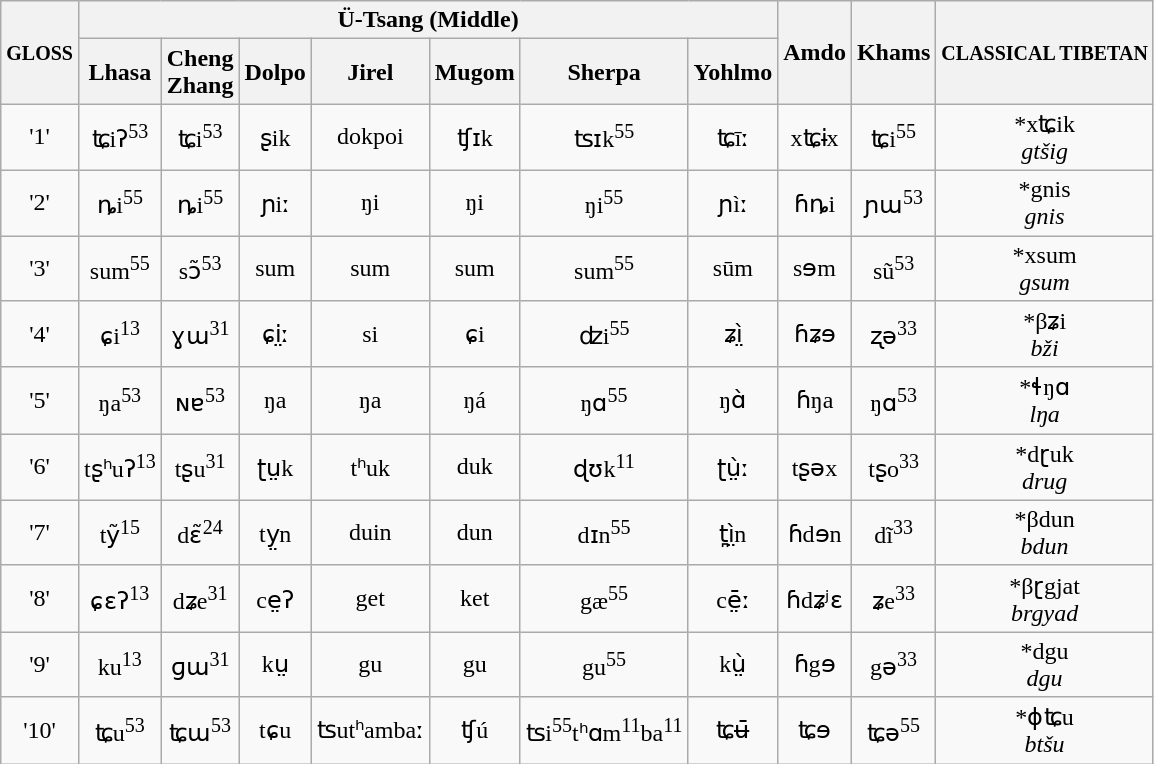<table class=wikitable style="text-align:center">
<tr>
<th rowspan=2><small>GLOSS</small></th>
<th colspan=7>Ü-Tsang (Middle)</th>
<th rowspan=2>Amdo</th>
<th rowspan=2>Khams</th>
<th rowspan=2><small>CLASSICAL TIBETAN</small></th>
</tr>
<tr>
<th>Lhasa</th>
<th>Cheng<br>Zhang</th>
<th>Dolpo</th>
<th>Jirel</th>
<th>Mugom</th>
<th>Sherpa</th>
<th>Yohlmo</th>
</tr>
<tr>
<td>'1'</td>
<td>ʨiʔ<sup>53</sup></td>
<td>ʨi<sup>53</sup></td>
<td>ʂik</td>
<td>dokpoi</td>
<td>ʧɪk</td>
<td>ʦɪk<sup>55</sup></td>
<td>ʨīː</td>
<td>xʨɨx</td>
<td>ʨi<sup>55</sup></td>
<td>*xʨik<br><em>gtšig</em></td>
</tr>
<tr>
<td>'2'</td>
<td>ȵi<sup>55</sup></td>
<td>ȵi<sup>55</sup></td>
<td>ɲiː</td>
<td>ŋi</td>
<td>ŋi</td>
<td>ŋi<sup>55</sup></td>
<td>ɲìː</td>
<td>ɦȵi</td>
<td>ɲɯ<sup>53</sup></td>
<td>*gnis<br><em>gnis</em></td>
</tr>
<tr>
<td>'3'</td>
<td>sum<sup>55</sup></td>
<td>sɔ̃<sup>53</sup></td>
<td>sum</td>
<td>sum</td>
<td>sum</td>
<td>sum<sup>55</sup></td>
<td>sūm</td>
<td>sɘm</td>
<td>sũ<sup>53</sup></td>
<td>*xsum<br><em>gsum</em></td>
</tr>
<tr>
<td>'4'</td>
<td>ɕi<sup>13</sup></td>
<td>ɣɯ<sup>31</sup></td>
<td>ɕi̤ː</td>
<td>si</td>
<td>ɕi</td>
<td>ʣi<sup>55</sup></td>
<td>ʑì̤</td>
<td>ɦʑɘ</td>
<td>ʐə<sup>33</sup></td>
<td>*βʑi<br><em>bži</em></td>
</tr>
<tr>
<td>'5'</td>
<td>ŋa<sup>53</sup></td>
<td>ɴɐ<sup>53</sup></td>
<td>ŋa</td>
<td>ŋa</td>
<td>ŋá</td>
<td>ŋɑ<sup>55</sup></td>
<td>ŋɑ̀</td>
<td>ɦŋa</td>
<td>ŋɑ<sup>53</sup></td>
<td>*ɬŋɑ<br><em>lŋa</em></td>
</tr>
<tr>
<td>'6'</td>
<td>tʂʰuʔ<sup>13</sup></td>
<td>tʂu<sup>31</sup></td>
<td>ʈṳk</td>
<td>tʰuk</td>
<td>duk</td>
<td>ɖʊk<sup>11</sup></td>
<td>ʈṳ̀ː</td>
<td>tʂəx</td>
<td>tʂo<sup>33</sup></td>
<td>*dɽuk<br><em>drug</em></td>
</tr>
<tr>
<td>'7'</td>
<td>tỹ<sup>15</sup></td>
<td>dɛ̃<sup>24</sup></td>
<td>ty̤n</td>
<td>duin</td>
<td>dun</td>
<td>dɪn<sup>55</sup></td>
<td>t̪ì̤n</td>
<td>ɦdɘn</td>
<td>dĩ<sup>33</sup></td>
<td>*βdun<br><em>bdun</em></td>
</tr>
<tr>
<td>'8'</td>
<td>ɕɛʔ<sup>13</sup></td>
<td>dʑe<sup>31</sup></td>
<td>ce̤ʔ</td>
<td>get</td>
<td>ket</td>
<td>gæ<sup>55</sup></td>
<td>cē̤ː</td>
<td>ɦdʑʲɛ</td>
<td>ʑe<sup>33</sup></td>
<td>*βɽgjat<br><em>brgyad</em></td>
</tr>
<tr>
<td>'9'</td>
<td>ku<sup>13</sup></td>
<td>ɡɯ<sup>31</sup></td>
<td>kṳ</td>
<td>gu</td>
<td>gu</td>
<td>gu<sup>55</sup></td>
<td>kṳ̀</td>
<td>ɦgɘ</td>
<td>gə<sup>33</sup></td>
<td>*dgu<br><em>dgu</em></td>
</tr>
<tr>
<td>'10'</td>
<td>ʨu<sup>53</sup></td>
<td>ʨɯ<sup>53</sup></td>
<td>tɕu</td>
<td>ʦutʰambaː</td>
<td>ʧú</td>
<td>ʦi<sup>55</sup>tʰɑm<sup>11</sup>ba<sup>11</sup></td>
<td>ʨʉ̄</td>
<td>ʨɘ</td>
<td>ʨə<sup>55</sup></td>
<td>*ɸʨu<br><em>btšu</em></td>
</tr>
</table>
